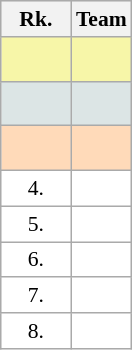<table class="wikitable" style="border:1px solid #AAAAAA;font-size:90%">
<tr bgcolor="#E4E4E4">
<th style="border-bottom:1px solid #AAAAAA" width=40>Rk.</th>
<th style="border-bottom:1px solid #AAAAAA">Team</th>
</tr>
<tr bgcolor="#F7F6A8">
<td align="center" style="height:23px"></td>
<td></td>
</tr>
<tr bgcolor="#DCE5E5">
<td align="center" style="height:23px"></td>
<td></td>
</tr>
<tr bgcolor="#FFDAB9">
<td align="center" style="height:23px"></td>
<td></td>
</tr>
<tr style="background:#ffffff;">
<td align="center">4.</td>
<td></td>
</tr>
<tr style="background:#ffffff;">
<td align="center">5.</td>
<td></td>
</tr>
<tr style="background:#ffffff;">
<td align="center">6.</td>
<td></td>
</tr>
<tr style="background:#ffffff;">
<td align="center">7.</td>
<td></td>
</tr>
<tr style="background:#ffffff;">
<td align="center">8.</td>
<td></td>
</tr>
</table>
